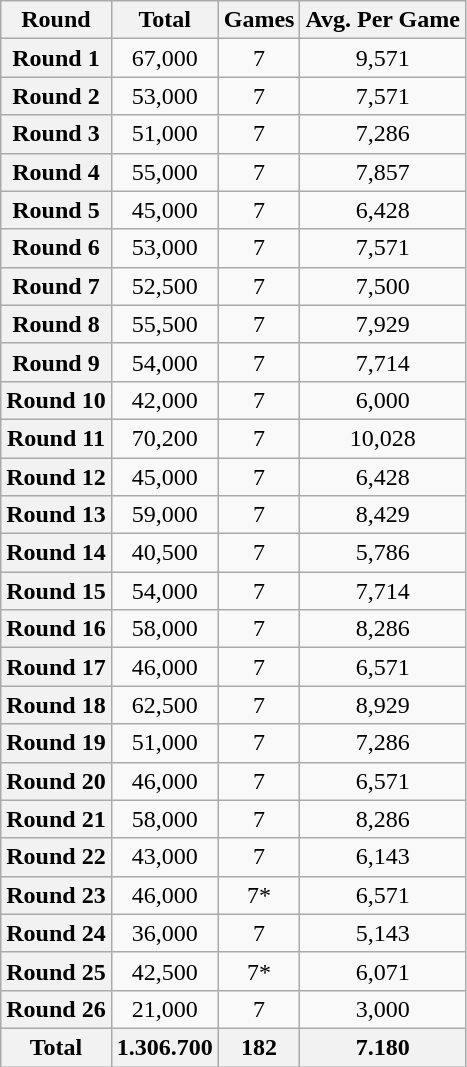<table class="wikitable plainrowheaders sortable" style="text-align:center;">
<tr>
<th>Round</th>
<th>Total</th>
<th>Games</th>
<th>Avg. Per Game</th>
</tr>
<tr>
<th scope='row'>Round 1</th>
<td>67,000</td>
<td>7</td>
<td>9,571</td>
</tr>
<tr>
<th scope='row'>Round 2</th>
<td>53,000</td>
<td>7</td>
<td>7,571</td>
</tr>
<tr>
<th scope='row'>Round 3</th>
<td>51,000</td>
<td>7</td>
<td>7,286</td>
</tr>
<tr>
<th scope='row'>Round 4</th>
<td>55,000</td>
<td>7</td>
<td>7,857</td>
</tr>
<tr>
<th scope='row'>Round 5</th>
<td>45,000</td>
<td>7</td>
<td>6,428</td>
</tr>
<tr>
<th scope='row'>Round 6</th>
<td>53,000</td>
<td>7</td>
<td>7,571</td>
</tr>
<tr>
<th scope='row'>Round 7</th>
<td>52,500</td>
<td>7</td>
<td>7,500</td>
</tr>
<tr>
<th scope='row'>Round 8</th>
<td>55,500</td>
<td>7</td>
<td>7,929</td>
</tr>
<tr>
<th scope='row'>Round 9</th>
<td>54,000</td>
<td>7</td>
<td>7,714</td>
</tr>
<tr>
<th scope='row'>Round 10</th>
<td>42,000</td>
<td>7</td>
<td>6,000</td>
</tr>
<tr>
<th scope='row'>Round 11</th>
<td>70,200</td>
<td>7</td>
<td>10,028</td>
</tr>
<tr>
<th scope='row'>Round 12</th>
<td>45,000</td>
<td>7</td>
<td>6,428</td>
</tr>
<tr>
<th scope='row'>Round 13</th>
<td>59,000</td>
<td>7</td>
<td>8,429</td>
</tr>
<tr>
<th scope='row'>Round 14</th>
<td>40,500</td>
<td>7</td>
<td>5,786</td>
</tr>
<tr>
<th scope='row'>Round 15</th>
<td>54,000</td>
<td>7</td>
<td>7,714</td>
</tr>
<tr>
<th scope='row'>Round 16</th>
<td>58,000</td>
<td>7</td>
<td>8,286</td>
</tr>
<tr>
<th scope='row'>Round 17</th>
<td>46,000</td>
<td>7</td>
<td>6,571</td>
</tr>
<tr>
<th scope='row'>Round 18</th>
<td>62,500</td>
<td>7</td>
<td>8,929</td>
</tr>
<tr>
<th scope='row'>Round 19</th>
<td>51,000</td>
<td>7</td>
<td>7,286</td>
</tr>
<tr>
<th scope='row'>Round 20</th>
<td>46,000</td>
<td>7</td>
<td>6,571</td>
</tr>
<tr>
<th scope='row'>Round 21</th>
<td>58,000</td>
<td>7</td>
<td>8,286</td>
</tr>
<tr>
<th scope='row'>Round 22</th>
<td>43,000</td>
<td>7</td>
<td>6,143</td>
</tr>
<tr>
<th scope='row'>Round 23</th>
<td>46,000</td>
<td>7*</td>
<td>6,571</td>
</tr>
<tr>
<th scope='row'>Round 24</th>
<td>36,000</td>
<td>7</td>
<td>5,143</td>
</tr>
<tr>
<th scope='row'>Round 25</th>
<td>42,500</td>
<td>7*</td>
<td>6,071</td>
</tr>
<tr>
<th scope='row'>Round 26</th>
<td>21,000</td>
<td>7</td>
<td>3,000</td>
</tr>
<tr>
<th scope='row'><strong>Total</strong></th>
<th><strong>1.306.700</strong></th>
<th><strong>182</strong></th>
<th><strong>7.180</strong></th>
</tr>
</table>
